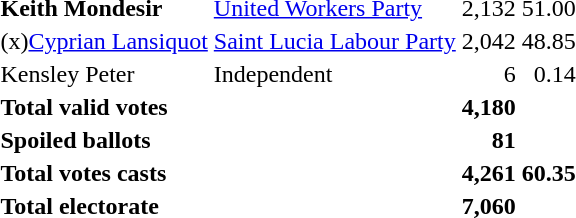<table wikitable>
<tr>
<td align="left"><strong>Keith Mondesir</strong></td>
<td align="left"><a href='#'>United Workers Party</a></td>
<td align="right">2,132</td>
<td align="right">51.00</td>
</tr>
<tr>
<td align="left">(x)<a href='#'>Cyprian Lansiquot</a></td>
<td align="left"><a href='#'>Saint Lucia Labour Party</a></td>
<td align="right">2,042</td>
<td align="right">48.85</td>
</tr>
<tr>
<td align="left">Kensley Peter</td>
<td align="left">Independent</td>
<td align="right">6</td>
<td align="right">0.14</td>
</tr>
<tr>
<th align="left">Total valid votes</th>
<th align="left"></th>
<th align="right">4,180</th>
<th align="right"></th>
</tr>
<tr>
<th align="left">Spoiled ballots</th>
<th align="left"></th>
<th align="right">81</th>
<th align="right"></th>
</tr>
<tr>
<th align="left">Total votes casts</th>
<th align="left"></th>
<th align="right">4,261</th>
<th align="right">60.35</th>
</tr>
<tr>
<th align="left">Total electorate</th>
<th align="left"></th>
<th align="right">7,060</th>
<th align="right"></th>
</tr>
</table>
